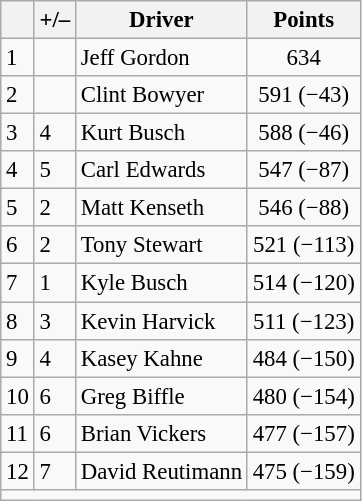<table class="wikitable " style="font-size: 95%;">
<tr>
<th scope="col"></th>
<th scope="col">+/–</th>
<th scope="col">Driver</th>
<th scope="col">Points</th>
</tr>
<tr>
<td>1</td>
<td></td>
<td>Jeff Gordon</td>
<td style="text-align:center;">634</td>
</tr>
<tr>
<td>2</td>
<td></td>
<td>Clint Bowyer</td>
<td style="text-align:center;">591 (−43)</td>
</tr>
<tr>
<td>3</td>
<td> 4</td>
<td>Kurt Busch</td>
<td style="text-align:center;">588 (−46)</td>
</tr>
<tr>
<td>4</td>
<td> 5</td>
<td>Carl Edwards</td>
<td style="text-align:center;">547 (−87)</td>
</tr>
<tr>
<td>5</td>
<td> 2</td>
<td>Matt Kenseth</td>
<td style="text-align:center;">546 (−88)</td>
</tr>
<tr>
<td>6</td>
<td> 2</td>
<td>Tony Stewart</td>
<td style="text-align:center;">521 (−113)</td>
</tr>
<tr>
<td>7</td>
<td> 1</td>
<td>Kyle Busch</td>
<td style="text-align:center;">514 (−120)</td>
</tr>
<tr>
<td>8</td>
<td> 3</td>
<td>Kevin Harvick</td>
<td style="text-align:center;">511 (−123)</td>
</tr>
<tr>
<td>9</td>
<td> 4</td>
<td>Kasey Kahne</td>
<td style="text-align:center;">484 (−150)</td>
</tr>
<tr>
<td>10</td>
<td> 6</td>
<td>Greg Biffle</td>
<td style="text-align:center;">480 (−154)</td>
</tr>
<tr>
<td>11</td>
<td> 6</td>
<td>Brian Vickers</td>
<td style="text-align:center;">477 (−157)</td>
</tr>
<tr>
<td>12</td>
<td> 7</td>
<td>David Reutimann</td>
<td style="text-align:center;">475 (−159)</td>
</tr>
<tr class="sortbottom">
<td colspan="9"></td>
</tr>
</table>
